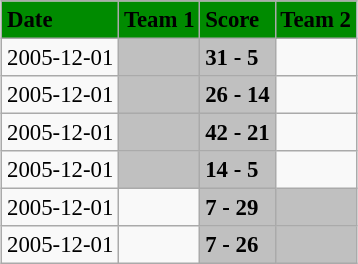<table class="wikitable" style="margin:0.5em auto; font-size:95%">
<tr bgcolor="#008B00">
<td><strong>Date</strong></td>
<td><strong>Team 1</strong></td>
<td><strong>Score</strong></td>
<td><strong>Team 2</strong></td>
</tr>
<tr>
<td>2005-12-01</td>
<td bgcolor="silver"><strong></strong></td>
<td bgcolor="silver"><strong>31 - 5</strong></td>
<td></td>
</tr>
<tr>
<td>2005-12-01</td>
<td bgcolor="silver"><strong></strong></td>
<td bgcolor="silver"><strong>26 - 14</strong></td>
<td></td>
</tr>
<tr>
<td>2005-12-01</td>
<td bgcolor="silver"><strong></strong></td>
<td bgcolor="silver"><strong>42 - 21</strong></td>
<td></td>
</tr>
<tr>
<td>2005-12-01</td>
<td bgcolor="silver"><strong></strong></td>
<td bgcolor="silver"><strong>14 - 5</strong></td>
<td></td>
</tr>
<tr>
<td>2005-12-01</td>
<td></td>
<td bgcolor="silver"><strong>7 - 29</strong></td>
<td bgcolor="silver"><strong></strong></td>
</tr>
<tr>
<td>2005-12-01</td>
<td></td>
<td bgcolor="silver"><strong>7 - 26</strong></td>
<td bgcolor="silver"><strong></strong></td>
</tr>
</table>
